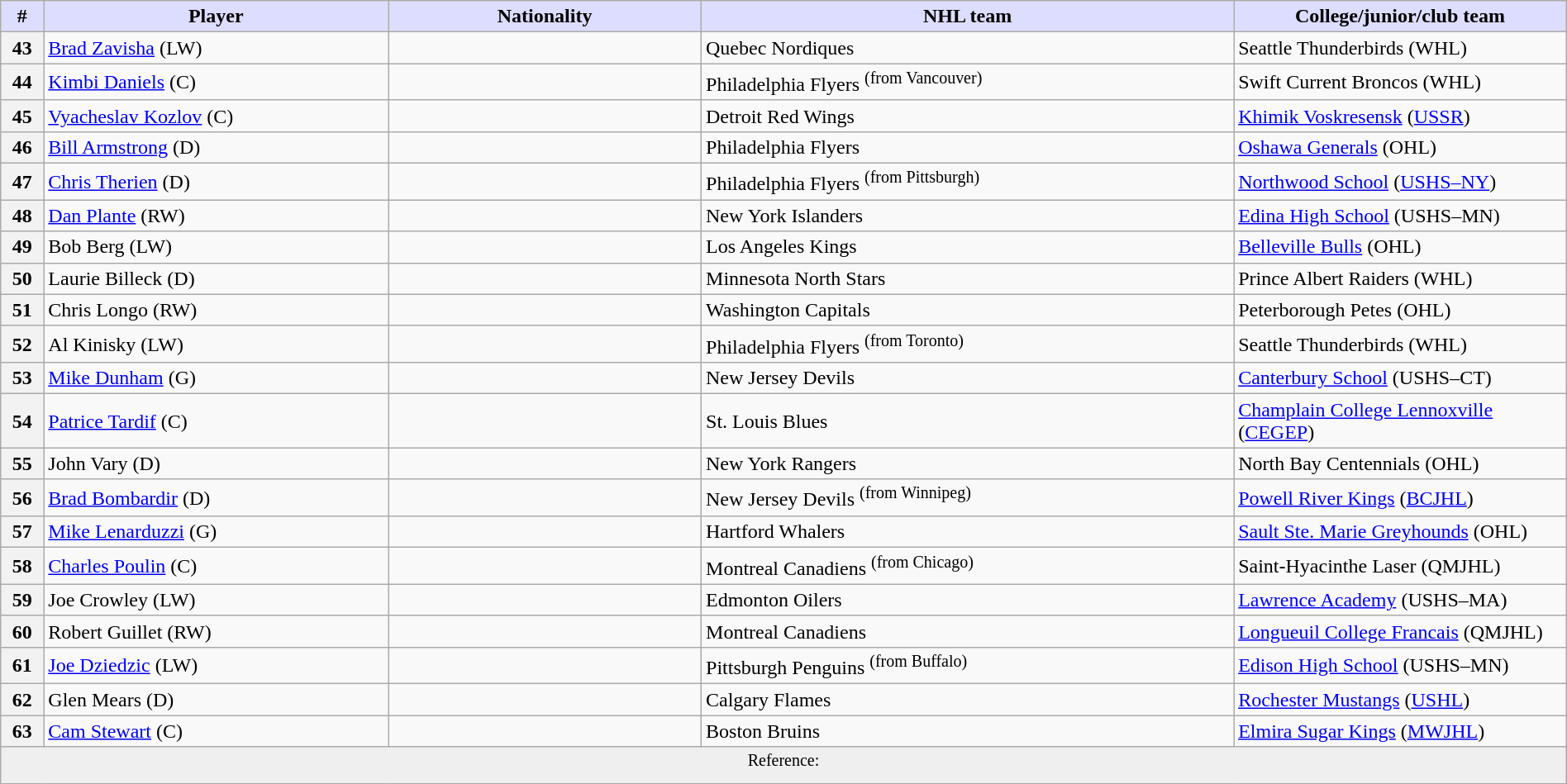<table class="wikitable" style="width: 100%">
<tr>
<th style="background:#ddf; width:2.75%;">#</th>
<th style="background:#ddf; width:22.0%;">Player</th>
<th style="background:#ddf; width:20.0%;">Nationality</th>
<th style="background:#ddf; width:34.0%;">NHL team</th>
<th style="background:#ddf; width:100.0%;">College/junior/club team</th>
</tr>
<tr>
<th>43</th>
<td><a href='#'>Brad Zavisha</a> (LW)</td>
<td></td>
<td>Quebec Nordiques</td>
<td>Seattle Thunderbirds (WHL)</td>
</tr>
<tr>
<th>44</th>
<td><a href='#'>Kimbi Daniels</a> (C)</td>
<td></td>
<td>Philadelphia Flyers <sup>(from Vancouver)</sup> </td>
<td>Swift Current Broncos (WHL)</td>
</tr>
<tr>
<th>45</th>
<td><a href='#'>Vyacheslav Kozlov</a> (C)</td>
<td></td>
<td>Detroit Red Wings</td>
<td><a href='#'>Khimik Voskresensk</a> (<a href='#'>USSR</a>)</td>
</tr>
<tr>
<th>46</th>
<td><a href='#'>Bill Armstrong</a> (D)</td>
<td></td>
<td>Philadelphia Flyers</td>
<td><a href='#'>Oshawa Generals</a> (OHL)</td>
</tr>
<tr>
<th>47</th>
<td><a href='#'>Chris Therien</a> (D)</td>
<td></td>
<td>Philadelphia Flyers <sup>(from Pittsburgh)</sup> </td>
<td><a href='#'>Northwood School</a> (<a href='#'>USHS–NY</a>)</td>
</tr>
<tr>
<th>48</th>
<td><a href='#'>Dan Plante</a> (RW)</td>
<td></td>
<td>New York Islanders</td>
<td><a href='#'>Edina High School</a> (USHS–MN)</td>
</tr>
<tr>
<th>49</th>
<td>Bob Berg (LW)</td>
<td></td>
<td>Los Angeles Kings</td>
<td><a href='#'>Belleville Bulls</a> (OHL)</td>
</tr>
<tr>
<th>50</th>
<td>Laurie Billeck (D)</td>
<td></td>
<td>Minnesota North Stars</td>
<td>Prince Albert Raiders (WHL)</td>
</tr>
<tr>
<th>51</th>
<td>Chris Longo (RW)</td>
<td></td>
<td>Washington Capitals</td>
<td>Peterborough Petes (OHL)</td>
</tr>
<tr>
<th>52</th>
<td>Al Kinisky (LW)</td>
<td></td>
<td>Philadelphia Flyers <sup>(from Toronto)</sup> </td>
<td>Seattle Thunderbirds (WHL)</td>
</tr>
<tr>
<th>53</th>
<td><a href='#'>Mike Dunham</a> (G)</td>
<td></td>
<td>New Jersey Devils</td>
<td><a href='#'>Canterbury School</a> (USHS–CT)</td>
</tr>
<tr>
<th>54</th>
<td><a href='#'>Patrice Tardif</a> (C)</td>
<td></td>
<td>St. Louis Blues</td>
<td><a href='#'>Champlain College Lennoxville</a> (<a href='#'>CEGEP</a>)</td>
</tr>
<tr>
<th>55</th>
<td>John Vary (D)</td>
<td></td>
<td>New York Rangers</td>
<td>North Bay Centennials (OHL)</td>
</tr>
<tr>
<th>56</th>
<td><a href='#'>Brad Bombardir</a> (D)</td>
<td></td>
<td>New Jersey Devils <sup>(from Winnipeg)</sup> </td>
<td><a href='#'>Powell River Kings</a> (<a href='#'>BCJHL</a>)</td>
</tr>
<tr>
<th>57</th>
<td><a href='#'>Mike Lenarduzzi</a> (G)</td>
<td></td>
<td>Hartford Whalers</td>
<td><a href='#'>Sault Ste. Marie Greyhounds</a> (OHL)</td>
</tr>
<tr>
<th>58</th>
<td><a href='#'>Charles Poulin</a> (C)</td>
<td></td>
<td>Montreal Canadiens <sup>(from Chicago)</sup> </td>
<td>Saint-Hyacinthe Laser (QMJHL)</td>
</tr>
<tr>
<th>59</th>
<td>Joe Crowley (LW)</td>
<td></td>
<td>Edmonton Oilers</td>
<td><a href='#'>Lawrence Academy</a> (USHS–MA)</td>
</tr>
<tr>
<th>60</th>
<td>Robert Guillet (RW)</td>
<td></td>
<td>Montreal Canadiens</td>
<td><a href='#'>Longueuil College Francais</a> (QMJHL)</td>
</tr>
<tr>
<th>61</th>
<td><a href='#'>Joe Dziedzic</a> (LW)</td>
<td></td>
<td>Pittsburgh Penguins <sup>(from Buffalo)</sup> </td>
<td><a href='#'>Edison High School</a> (USHS–MN)</td>
</tr>
<tr>
<th>62</th>
<td>Glen Mears (D)</td>
<td></td>
<td>Calgary Flames</td>
<td><a href='#'>Rochester Mustangs</a> (<a href='#'>USHL</a>)</td>
</tr>
<tr>
<th>63</th>
<td><a href='#'>Cam Stewart</a> (C)</td>
<td></td>
<td>Boston Bruins</td>
<td><a href='#'>Elmira Sugar Kings</a> (<a href='#'>MWJHL</a>)</td>
</tr>
<tr>
<td align=center colspan="6" bgcolor="#efefef"><sup>Reference:  </sup></td>
</tr>
</table>
